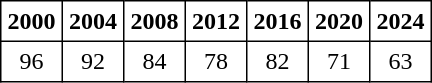<table align="center" rules="all" cellspacing="0" cellpadding="4" style="border: 1px; border-right: 2px; border-bottom: 2px; text-align: center">
<tr>
<th>2000</th>
<th>2004</th>
<th>2008</th>
<th>2012</th>
<th>2016</th>
<th>2020</th>
<th>2024</th>
</tr>
<tr>
<td>96</td>
<td>92</td>
<td>84</td>
<td>78</td>
<td>82</td>
<td>71</td>
<td>63</td>
</tr>
</table>
